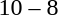<table style="text-align:center">
<tr>
<th width=200></th>
<th width=100></th>
<th width=200></th>
</tr>
<tr>
<td align=right><strong></strong></td>
<td>10 – 8</td>
<td align=left></td>
</tr>
</table>
